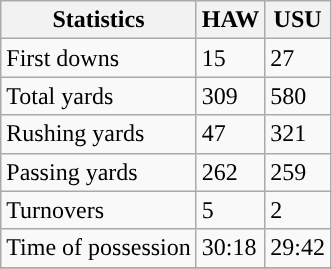<table class="wikitable" style="float: left;">
<tr>
<th>Statistics</th>
<th>HAW</th>
<th>USU</th>
</tr>
<tr>
<td>First downs</td>
<td>15</td>
<td>27</td>
</tr>
<tr>
<td>Total yards</td>
<td>309</td>
<td>580</td>
</tr>
<tr>
<td>Rushing yards</td>
<td>47</td>
<td>321</td>
</tr>
<tr>
<td>Passing yards</td>
<td>262</td>
<td>259</td>
</tr>
<tr>
<td>Turnovers</td>
<td>5</td>
<td>2</td>
</tr>
<tr>
<td>Time of possession</td>
<td>30:18</td>
<td>29:42</td>
</tr>
<tr>
</tr>
</table>
